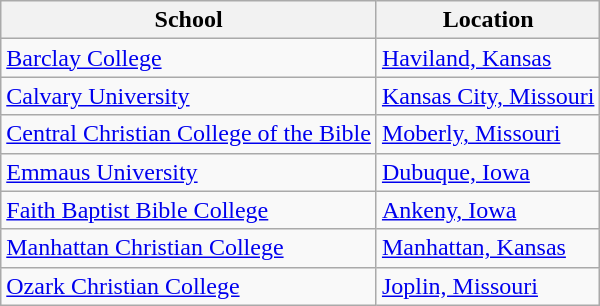<table class="wikitable">
<tr>
<th>School</th>
<th>Location</th>
</tr>
<tr>
<td><a href='#'>Barclay College</a></td>
<td><a href='#'>Haviland, Kansas</a></td>
</tr>
<tr>
<td><a href='#'>Calvary University</a></td>
<td><a href='#'>Kansas City, Missouri</a></td>
</tr>
<tr>
<td><a href='#'>Central Christian College of the Bible</a></td>
<td><a href='#'>Moberly, Missouri</a></td>
</tr>
<tr>
<td><a href='#'>Emmaus University</a></td>
<td><a href='#'>Dubuque, Iowa</a></td>
</tr>
<tr>
<td><a href='#'>Faith Baptist Bible College</a></td>
<td><a href='#'>Ankeny, Iowa</a></td>
</tr>
<tr>
<td><a href='#'>Manhattan Christian College</a></td>
<td><a href='#'>Manhattan, Kansas</a></td>
</tr>
<tr>
<td><a href='#'>Ozark Christian College</a></td>
<td><a href='#'>Joplin, Missouri</a></td>
</tr>
</table>
